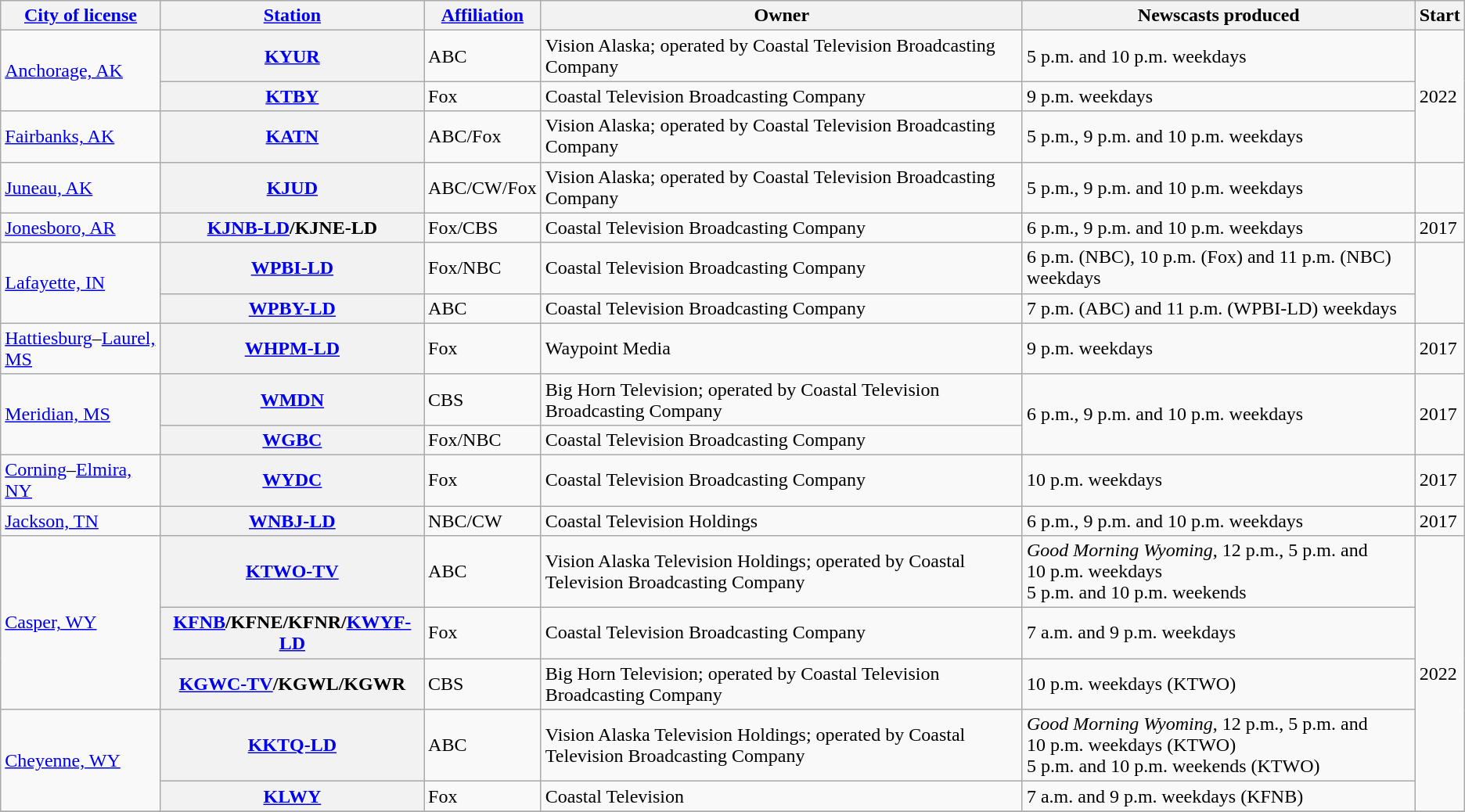<table class="wikitable">
<tr>
<th><a href='#'>City of license</a></th>
<th><a href='#'>Station</a></th>
<th><a href='#'>Affiliation</a></th>
<th>Owner</th>
<th>Newscasts produced</th>
<th>Start</th>
</tr>
<tr>
<td rowspan="2"><a href='#'>Anchorage, AK</a></td>
<th><a href='#'>KYUR</a></th>
<td>ABC</td>
<td>Vision Alaska; operated by Coastal Television Broadcasting Company</td>
<td>5 p.m. and 10 p.m. weekdays</td>
<td rowspan="3">2022</td>
</tr>
<tr>
<th><a href='#'>KTBY</a></th>
<td>Fox</td>
<td>Coastal Television Broadcasting Company</td>
<td>9 p.m. weekdays</td>
</tr>
<tr>
<td><a href='#'>Fairbanks, AK</a></td>
<th><a href='#'>KATN</a></th>
<td>ABC/Fox</td>
<td>Vision Alaska; operated by Coastal Television Broadcasting Company</td>
<td>5 p.m., 9 p.m. and 10 p.m. weekdays</td>
</tr>
<tr>
<td><a href='#'>Juneau, AK</a></td>
<th><a href='#'>KJUD</a></th>
<td>ABC/CW/Fox</td>
<td>Vision Alaska; operated by Coastal Television Broadcasting Company</td>
<td>5 p.m., 9 p.m. and 10 p.m. weekdays</td>
</tr>
<tr>
<td><a href='#'>Jonesboro, AR</a></td>
<th><a href='#'>KJNB-LD</a>/KJNE-LD</th>
<td>Fox/CBS</td>
<td>Coastal Television Broadcasting Company</td>
<td>6 p.m., 9 p.m. and 10 p.m. weekdays</td>
<td>2017</td>
</tr>
<tr>
<td rowspan=2><a href='#'>Lafayette, IN</a></td>
<th><a href='#'>WPBI-LD</a></th>
<td>Fox/NBC</td>
<td>Coastal Television Broadcasting Company</td>
<td>6 p.m. (NBC), 10 p.m. (Fox) and 11 p.m. (NBC) weekdays</td>
<td rowspan="2"></td>
</tr>
<tr>
<th><a href='#'>WPBY-LD</a></th>
<td>ABC</td>
<td>Coastal Television Broadcasting Company</td>
<td>7 p.m. (ABC) and 11 p.m. (WPBI-LD) weekdays</td>
</tr>
<tr>
<td><a href='#'>Hattiesburg</a>–<a href='#'>Laurel, MS</a></td>
<th><a href='#'>WHPM-LD</a></th>
<td>Fox</td>
<td>Waypoint Media</td>
<td>9 p.m. weekdays</td>
<td>2017</td>
</tr>
<tr>
<td rowspan="2"><a href='#'>Meridian, MS</a></td>
<th><a href='#'>WMDN</a></th>
<td>CBS</td>
<td>Big Horn Television; operated by Coastal Television Broadcasting Company</td>
<td rowspan="2">6 p.m., 9 p.m. and 10 p.m. weekdays</td>
<td rowspan="2">2017</td>
</tr>
<tr>
<th><a href='#'>WGBC</a></th>
<td>Fox/NBC</td>
<td>Coastal Television Broadcasting Company</td>
</tr>
<tr>
<td><a href='#'>Corning</a>–<a href='#'>Elmira, NY</a></td>
<th><a href='#'>WYDC</a></th>
<td>Fox</td>
<td>Coastal Television Broadcasting Company</td>
<td>10 p.m. weekdays</td>
<td>2017</td>
</tr>
<tr>
<td><a href='#'>Jackson, TN</a></td>
<th><a href='#'>WNBJ-LD</a></th>
<td>NBC/CW</td>
<td>Coastal Television Holdings</td>
<td>6 p.m., 9 p.m. and 10 p.m. weekdays</td>
<td>2017</td>
</tr>
<tr>
<td rowspan="3"><a href='#'>Casper, WY</a></td>
<th><a href='#'>KTWO-TV</a></th>
<td>ABC</td>
<td>Vision Alaska Television Holdings; operated by Coastal Television Broadcasting Company</td>
<td><em>Good Morning Wyoming</em>, 12 p.m., 5 p.m. and 10 p.m. weekdays<br>5 p.m. and 10 p.m. weekends</td>
<td rowspan="5">2022</td>
</tr>
<tr>
<th><a href='#'>KFNB</a>/KFNE/KFNR/<a href='#'>KWYF-LD</a></th>
<td>Fox</td>
<td>Coastal Television Broadcasting Company</td>
<td>7 a.m. and 9 p.m. weekdays</td>
</tr>
<tr>
<th><a href='#'>KGWC-TV</a>/KGWL/KGWR</th>
<td>CBS</td>
<td>Big Horn Television; operated by Coastal Television Broadcasting Company</td>
<td>10 p.m. weekdays (KTWO)</td>
</tr>
<tr>
<td rowspan="2"><a href='#'>Cheyenne, WY</a></td>
<th><a href='#'>KKTQ-LD</a></th>
<td>ABC</td>
<td>Vision Alaska Television Holdings; operated by Coastal Television Broadcasting Company</td>
<td><em>Good Morning Wyoming</em>, 12 p.m., 5 p.m. and 10 p.m. weekdays (KTWO)<br>5 p.m. and 10 p.m. weekends (KTWO)</td>
</tr>
<tr>
<th><a href='#'>KLWY</a></th>
<td>Fox</td>
<td>Coastal Television</td>
<td>7 a.m. and 9 p.m. weekdays (KFNB)</td>
</tr>
<tr>
</tr>
</table>
